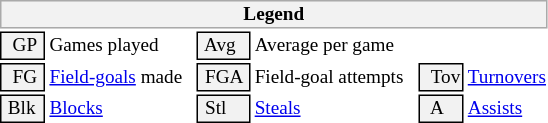<table class="toccolours" style="font-size: 80%; white-space: nowrap;">
<tr>
<th colspan="6" style="background-color: #F2F2F2; border: 1px solid #AAAAAA;">Legend</th>
</tr>
<tr>
<td style="background-color: #F2F2F2; border: 1px solid black;">  GP </td>
<td>Games played</td>
<td style="background-color: #F2F2F2; border: 1px solid black"> Avg </td>
<td>Average per game</td>
</tr>
<tr>
<td style="background-color: #F2F2F2; border: 1px solid black">  FG </td>
<td style="padding-right: 8px"><a href='#'>Field-goals</a> made</td>
<td style="background-color: #F2F2F2; border: 1px solid black"> FGA </td>
<td style="padding-right: 8px">Field-goal attempts</td>
<td style="background-color: #F2F2F2; border: 1px solid black">  Tov</td>
<td><a href='#'>Turnovers</a></td>
</tr>
<tr>
<td style="background-color: #F2F2F2; border: 1px solid black;"> Blk </td>
<td><a href='#'>Blocks</a></td>
<td style="background-color: #F2F2F2; border: 1px solid black"> Stl </td>
<td><a href='#'>Steals</a></td>
<td style="background-color: #F2F2F2; border: 1px solid black">  A </td>
<td style="padding-right: 8px"><a href='#'>Assists</a></td>
</tr>
<tr>
</tr>
</table>
